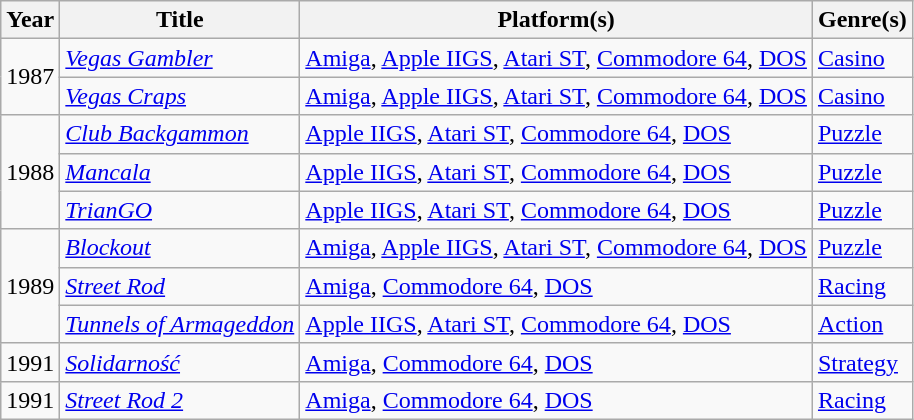<table class="wikitable sortable">
<tr>
<th>Year</th>
<th>Title</th>
<th>Platform(s)</th>
<th>Genre(s)</th>
</tr>
<tr>
<td rowspan="2">1987</td>
<td><em><a href='#'>Vegas Gambler</a></em></td>
<td><a href='#'>Amiga</a>, <a href='#'>Apple IIGS</a>, <a href='#'>Atari ST</a>, <a href='#'>Commodore 64</a>, <a href='#'>DOS</a></td>
<td><a href='#'>Casino</a></td>
</tr>
<tr>
<td><em><a href='#'>Vegas Craps</a></em></td>
<td><a href='#'>Amiga</a>, <a href='#'>Apple IIGS</a>, <a href='#'>Atari ST</a>, <a href='#'>Commodore 64</a>, <a href='#'>DOS</a></td>
<td><a href='#'>Casino</a></td>
</tr>
<tr>
<td rowspan="3">1988</td>
<td><em><a href='#'>Club Backgammon</a></em></td>
<td><a href='#'>Apple IIGS</a>, <a href='#'>Atari ST</a>, <a href='#'>Commodore 64</a>, <a href='#'>DOS</a></td>
<td><a href='#'>Puzzle</a></td>
</tr>
<tr>
<td><em><a href='#'>Mancala</a></em></td>
<td><a href='#'>Apple IIGS</a>, <a href='#'>Atari ST</a>, <a href='#'>Commodore 64</a>, <a href='#'>DOS</a></td>
<td><a href='#'>Puzzle</a></td>
</tr>
<tr>
<td><em><a href='#'>TrianGO</a></em></td>
<td><a href='#'>Apple IIGS</a>, <a href='#'>Atari ST</a>, <a href='#'>Commodore 64</a>, <a href='#'>DOS</a></td>
<td><a href='#'>Puzzle</a></td>
</tr>
<tr>
<td rowspan="3">1989</td>
<td><em><a href='#'>Blockout</a></em></td>
<td><a href='#'>Amiga</a>, <a href='#'>Apple IIGS</a>, <a href='#'>Atari ST</a>, <a href='#'>Commodore 64</a>, <a href='#'>DOS</a></td>
<td><a href='#'>Puzzle</a></td>
</tr>
<tr>
<td><em><a href='#'>Street Rod</a></em></td>
<td><a href='#'>Amiga</a>, <a href='#'>Commodore 64</a>, <a href='#'>DOS</a></td>
<td><a href='#'>Racing</a></td>
</tr>
<tr>
<td><em><a href='#'>Tunnels of Armageddon</a></em></td>
<td><a href='#'>Apple IIGS</a>, <a href='#'>Atari ST</a>, <a href='#'>Commodore 64</a>, <a href='#'>DOS</a></td>
<td><a href='#'>Action</a></td>
</tr>
<tr>
<td>1991</td>
<td><em><a href='#'>Solidarność</a></em></td>
<td><a href='#'>Amiga</a>, <a href='#'>Commodore 64</a>, <a href='#'>DOS</a></td>
<td><a href='#'>Strategy</a></td>
</tr>
<tr>
<td>1991</td>
<td><em><a href='#'>Street Rod 2</a></em></td>
<td><a href='#'>Amiga</a>, <a href='#'>Commodore 64</a>, <a href='#'>DOS</a></td>
<td><a href='#'>Racing</a></td>
</tr>
</table>
